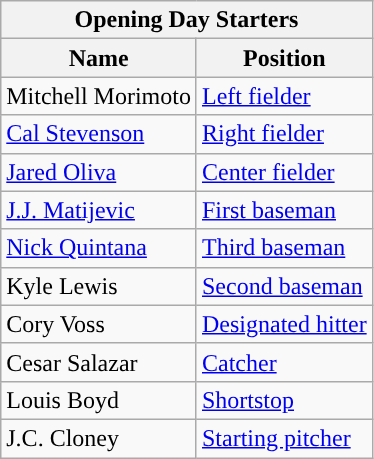<table class="wikitable" style="text-align:left">
<tr>
<th colspan="2">Opening Day Starters</th>
</tr>
<tr>
<th>Name</th>
<th>Position</th>
</tr>
<tr>
<td>Mitchell Morimoto</td>
<td><a href='#'>Left fielder</a></td>
</tr>
<tr>
<td><a href='#'>Cal Stevenson</a></td>
<td><a href='#'>Right fielder</a></td>
</tr>
<tr>
<td><a href='#'>Jared Oliva</a></td>
<td><a href='#'>Center fielder</a></td>
</tr>
<tr>
<td><a href='#'>J.J. Matijevic</a></td>
<td><a href='#'>First baseman</a></td>
</tr>
<tr>
<td><a href='#'>Nick Quintana</a></td>
<td><a href='#'>Third baseman</a></td>
</tr>
<tr>
<td>Kyle Lewis</td>
<td><a href='#'>Second baseman</a></td>
</tr>
<tr>
<td>Cory Voss</td>
<td><a href='#'>Designated hitter</a></td>
</tr>
<tr>
<td>Cesar Salazar</td>
<td><a href='#'>Catcher</a></td>
</tr>
<tr>
<td>Louis Boyd</td>
<td><a href='#'>Shortstop</a></td>
</tr>
<tr>
<td>J.C. Cloney</td>
<td><a href='#'>Starting pitcher</a></td>
</tr>
</table>
